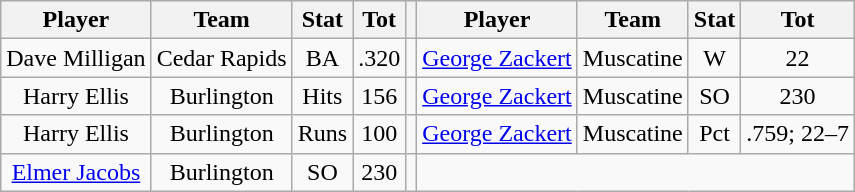<table class="wikitable" style="text-align:center">
<tr>
<th>Player</th>
<th>Team</th>
<th>Stat</th>
<th>Tot</th>
<th></th>
<th>Player</th>
<th>Team</th>
<th>Stat</th>
<th>Tot</th>
</tr>
<tr>
<td>Dave Milligan</td>
<td>Cedar Rapids</td>
<td>BA</td>
<td>.320</td>
<td></td>
<td><a href='#'>George Zackert</a></td>
<td>Muscatine</td>
<td>W</td>
<td>22</td>
</tr>
<tr>
<td>Harry Ellis</td>
<td>Burlington</td>
<td>Hits</td>
<td>156</td>
<td></td>
<td><a href='#'>George Zackert</a></td>
<td>Muscatine</td>
<td>SO</td>
<td>230</td>
</tr>
<tr>
<td>Harry Ellis</td>
<td>Burlington</td>
<td>Runs</td>
<td>100</td>
<td></td>
<td><a href='#'>George Zackert</a></td>
<td>Muscatine</td>
<td>Pct</td>
<td>.759; 22–7</td>
</tr>
<tr>
<td><a href='#'>Elmer Jacobs</a></td>
<td>Burlington</td>
<td>SO</td>
<td>230</td>
<td></td>
</tr>
</table>
